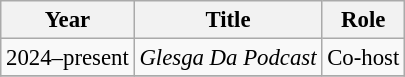<table class="wikitable" style="font-size: 95%;">
<tr>
<th>Year</th>
<th>Title</th>
<th>Role</th>
</tr>
<tr>
<td>2024–present</td>
<td><em>Glesga Da Podcast </em></td>
<td>Co-host</td>
</tr>
<tr>
</tr>
</table>
